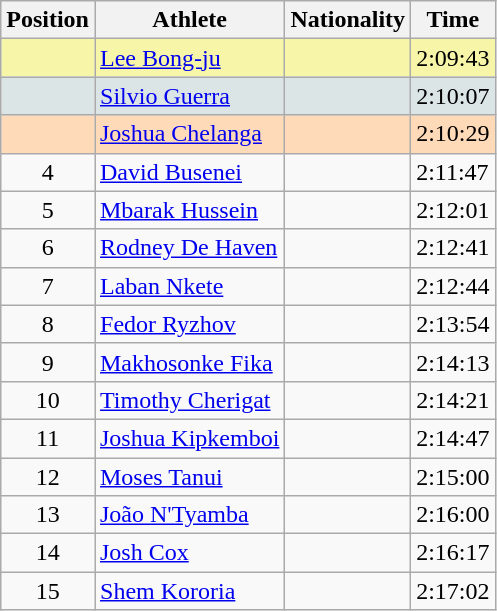<table class="wikitable sortable">
<tr>
<th>Position</th>
<th>Athlete</th>
<th>Nationality</th>
<th>Time</th>
</tr>
<tr bgcolor="#F7F6A8">
<td align=center></td>
<td><a href='#'>Lee Bong-ju</a></td>
<td></td>
<td>2:09:43</td>
</tr>
<tr bgcolor="#DCE5E5">
<td align=center></td>
<td><a href='#'>Silvio Guerra</a></td>
<td></td>
<td>2:10:07</td>
</tr>
<tr bgcolor="#FFDAB9">
<td align=center></td>
<td><a href='#'>Joshua Chelanga</a></td>
<td></td>
<td>2:10:29</td>
</tr>
<tr>
<td align=center>4</td>
<td><a href='#'>David Busenei</a></td>
<td></td>
<td>2:11:47</td>
</tr>
<tr>
<td align=center>5</td>
<td><a href='#'>Mbarak Hussein</a></td>
<td></td>
<td>2:12:01</td>
</tr>
<tr>
<td align=center>6</td>
<td><a href='#'>Rodney De Haven</a></td>
<td></td>
<td>2:12:41</td>
</tr>
<tr>
<td align=center>7</td>
<td><a href='#'>Laban Nkete</a></td>
<td></td>
<td>2:12:44</td>
</tr>
<tr>
<td align=center>8</td>
<td><a href='#'>Fedor Ryzhov</a></td>
<td></td>
<td>2:13:54</td>
</tr>
<tr>
<td align=center>9</td>
<td><a href='#'>Makhosonke Fika</a></td>
<td></td>
<td>2:14:13</td>
</tr>
<tr>
<td align=center>10</td>
<td><a href='#'>Timothy Cherigat</a></td>
<td></td>
<td>2:14:21</td>
</tr>
<tr>
<td align=center>11</td>
<td><a href='#'>Joshua Kipkemboi</a></td>
<td></td>
<td>2:14:47</td>
</tr>
<tr>
<td align=center>12</td>
<td><a href='#'>Moses Tanui</a></td>
<td></td>
<td>2:15:00</td>
</tr>
<tr>
<td align=center>13</td>
<td><a href='#'>João N'Tyamba</a></td>
<td></td>
<td>2:16:00</td>
</tr>
<tr>
<td align=center>14</td>
<td><a href='#'>Josh Cox</a></td>
<td></td>
<td>2:16:17</td>
</tr>
<tr>
<td align=center>15</td>
<td><a href='#'>Shem Kororia</a></td>
<td></td>
<td>2:17:02</td>
</tr>
</table>
